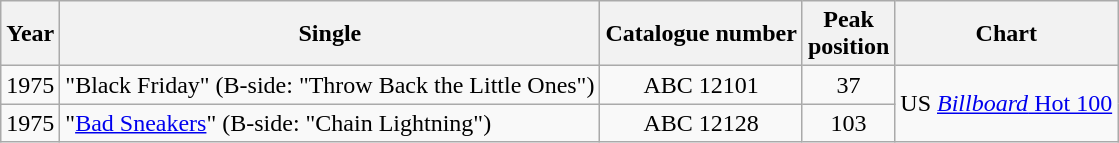<table class="wikitable plainrowheaders" style="text-align:center">
<tr>
<th>Year</th>
<th>Single</th>
<th>Catalogue number</th>
<th>Peak<br>position</th>
<th>Chart</th>
</tr>
<tr>
<td>1975</td>
<td style="text-align: left;">"Black Friday" (B-side: "Throw Back the Little Ones")</td>
<td>ABC 12101</td>
<td>37</td>
<td rowspan="2">US <a href='#'><em>Billboard</em> Hot 100</a></td>
</tr>
<tr>
<td>1975</td>
<td style="text-align: left;">"<a href='#'>Bad Sneakers</a>" (B-side: "Chain Lightning")</td>
<td>ABC 12128</td>
<td>103</td>
</tr>
</table>
